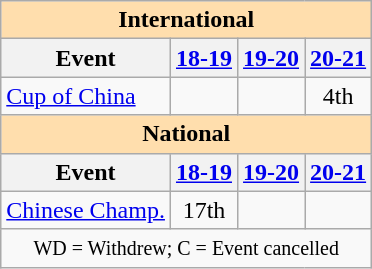<table class="wikitable" style="text-align:center">
<tr>
<th style="background-color: #ffdead; " colspan=6 align=center>International  </th>
</tr>
<tr>
<th>Event</th>
<th><a href='#'>18-19</a></th>
<th><a href='#'>19-20</a></th>
<th><a href='#'>20-21</a></th>
</tr>
<tr>
<td align=left><a href='#'>Cup of China</a></td>
<td></td>
<td></td>
<td>4th</td>
</tr>
<tr>
<th style="background-color: #ffdead; " colspan=6 align=center>National </th>
</tr>
<tr>
<th>Event</th>
<th><a href='#'>18-19</a></th>
<th><a href='#'>19-20</a></th>
<th><a href='#'>20-21</a></th>
</tr>
<tr>
<td align=left><a href='#'>Chinese Champ.</a></td>
<td>17th</td>
<td></td>
<td></td>
</tr>
<tr>
<td colspan=6 align=center><small> WD = Withdrew; C = Event cancelled </small></td>
</tr>
</table>
